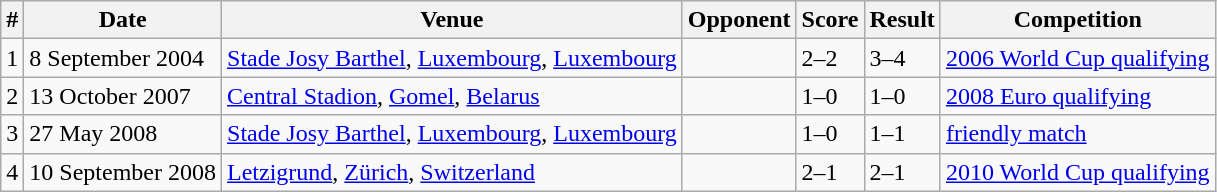<table class="wikitable">
<tr>
<th>#</th>
<th>Date</th>
<th>Venue</th>
<th>Opponent</th>
<th>Score</th>
<th>Result</th>
<th>Competition</th>
</tr>
<tr>
<td>1</td>
<td>8 September 2004</td>
<td><a href='#'>Stade Josy Barthel</a>, <a href='#'>Luxembourg</a>, <a href='#'>Luxembourg</a></td>
<td></td>
<td>2–2</td>
<td>3–4</td>
<td><a href='#'>2006 World Cup qualifying</a></td>
</tr>
<tr>
<td>2</td>
<td>13 October 2007</td>
<td><a href='#'>Central Stadion</a>, <a href='#'>Gomel</a>, <a href='#'>Belarus</a></td>
<td></td>
<td>1–0</td>
<td>1–0</td>
<td><a href='#'>2008 Euro qualifying</a></td>
</tr>
<tr>
<td>3</td>
<td>27 May 2008</td>
<td><a href='#'>Stade Josy Barthel</a>, <a href='#'>Luxembourg</a>, <a href='#'>Luxembourg</a></td>
<td></td>
<td>1–0</td>
<td>1–1</td>
<td><a href='#'>friendly match</a></td>
</tr>
<tr>
<td>4</td>
<td>10 September 2008</td>
<td><a href='#'>Letzigrund</a>, <a href='#'>Zürich</a>, <a href='#'>Switzerland</a></td>
<td></td>
<td>2–1</td>
<td>2–1</td>
<td><a href='#'>2010 World Cup qualifying</a></td>
</tr>
</table>
